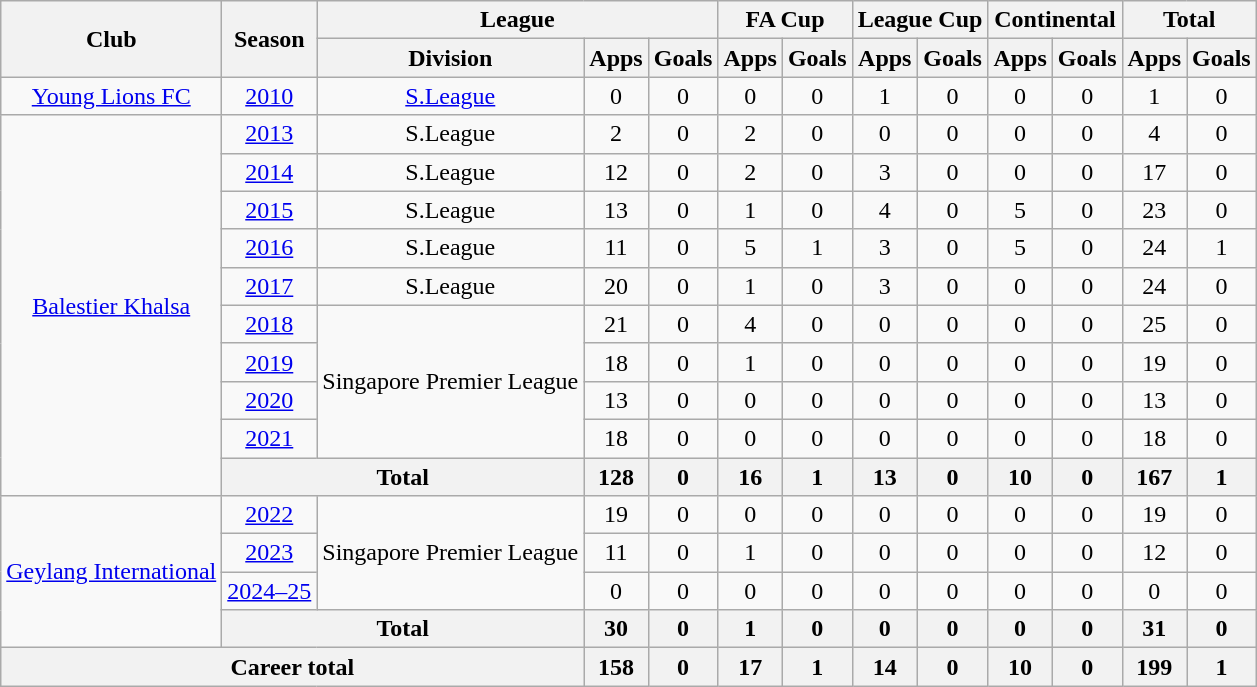<table class="wikitable" style="text-align: center">
<tr>
<th rowspan="2">Club</th>
<th rowspan="2">Season</th>
<th colspan="3">League</th>
<th colspan="2">FA Cup</th>
<th colspan="2">League Cup</th>
<th colspan="2">Continental</th>
<th colspan="2">Total</th>
</tr>
<tr>
<th>Division</th>
<th>Apps</th>
<th>Goals</th>
<th>Apps</th>
<th>Goals</th>
<th>Apps</th>
<th>Goals</th>
<th>Apps</th>
<th>Goals</th>
<th>Apps</th>
<th>Goals</th>
</tr>
<tr>
<td><a href='#'>Young Lions FC</a></td>
<td><a href='#'>2010</a></td>
<td><a href='#'>S.League</a></td>
<td>0</td>
<td>0</td>
<td>0</td>
<td>0</td>
<td>1</td>
<td>0</td>
<td>0</td>
<td>0</td>
<td>1</td>
<td>0</td>
</tr>
<tr>
<td rowspan="10"><a href='#'>Balestier Khalsa</a></td>
<td><a href='#'>2013</a></td>
<td>S.League</td>
<td>2</td>
<td>0</td>
<td>2</td>
<td>0</td>
<td>0</td>
<td>0</td>
<td>0</td>
<td>0</td>
<td>4</td>
<td>0</td>
</tr>
<tr>
<td><a href='#'>2014</a></td>
<td>S.League</td>
<td>12</td>
<td>0</td>
<td>2</td>
<td>0</td>
<td>3</td>
<td>0</td>
<td>0</td>
<td>0</td>
<td>17</td>
<td>0</td>
</tr>
<tr>
<td><a href='#'>2015</a></td>
<td>S.League</td>
<td>13</td>
<td>0</td>
<td>1</td>
<td>0</td>
<td>4</td>
<td>0</td>
<td>5</td>
<td>0</td>
<td>23</td>
<td>0</td>
</tr>
<tr>
<td><a href='#'>2016</a></td>
<td>S.League</td>
<td>11</td>
<td>0</td>
<td>5</td>
<td>1</td>
<td>3</td>
<td>0</td>
<td>5</td>
<td>0</td>
<td>24</td>
<td>1</td>
</tr>
<tr>
<td><a href='#'>2017</a></td>
<td>S.League</td>
<td>20</td>
<td>0</td>
<td>1</td>
<td>0</td>
<td>3</td>
<td>0</td>
<td>0</td>
<td>0</td>
<td>24</td>
<td>0</td>
</tr>
<tr>
<td><a href='#'>2018</a></td>
<td rowspan="4">Singapore Premier League</td>
<td>21</td>
<td>0</td>
<td>4</td>
<td>0</td>
<td>0</td>
<td>0</td>
<td>0</td>
<td>0</td>
<td>25</td>
<td>0</td>
</tr>
<tr>
<td><a href='#'>2019</a></td>
<td>18</td>
<td>0</td>
<td>1</td>
<td>0</td>
<td>0</td>
<td>0</td>
<td>0</td>
<td>0</td>
<td>19</td>
<td>0</td>
</tr>
<tr>
<td><a href='#'>2020</a></td>
<td>13</td>
<td>0</td>
<td>0</td>
<td>0</td>
<td>0</td>
<td>0</td>
<td>0</td>
<td>0</td>
<td>13</td>
<td>0</td>
</tr>
<tr>
<td><a href='#'>2021</a></td>
<td>18</td>
<td>0</td>
<td>0</td>
<td>0</td>
<td>0</td>
<td>0</td>
<td>0</td>
<td>0</td>
<td>18</td>
<td>0</td>
</tr>
<tr>
<th colspan=2>Total</th>
<th>128</th>
<th>0</th>
<th>16</th>
<th>1</th>
<th>13</th>
<th>0</th>
<th>10</th>
<th>0</th>
<th>167</th>
<th>1</th>
</tr>
<tr>
<td rowspan="4"><a href='#'>Geylang International</a></td>
<td><a href='#'>2022</a></td>
<td rowspan="3">Singapore Premier League</td>
<td>19</td>
<td>0</td>
<td>0</td>
<td>0</td>
<td>0</td>
<td>0</td>
<td>0</td>
<td>0</td>
<td>19</td>
<td>0</td>
</tr>
<tr>
<td><a href='#'>2023</a></td>
<td>11</td>
<td>0</td>
<td>1</td>
<td>0</td>
<td>0</td>
<td>0</td>
<td>0</td>
<td>0</td>
<td>12</td>
<td>0</td>
</tr>
<tr>
<td><a href='#'>2024–25</a></td>
<td>0</td>
<td>0</td>
<td>0</td>
<td>0</td>
<td>0</td>
<td>0</td>
<td>0</td>
<td>0</td>
<td>0</td>
<td>0</td>
</tr>
<tr>
<th colspan=2>Total</th>
<th>30</th>
<th>0</th>
<th>1</th>
<th>0</th>
<th>0</th>
<th>0</th>
<th>0</th>
<th>0</th>
<th>31</th>
<th>0</th>
</tr>
<tr>
<th colspan=3>Career total</th>
<th>158</th>
<th>0</th>
<th>17</th>
<th>1</th>
<th>14</th>
<th>0</th>
<th>10</th>
<th>0</th>
<th>199</th>
<th>1</th>
</tr>
</table>
